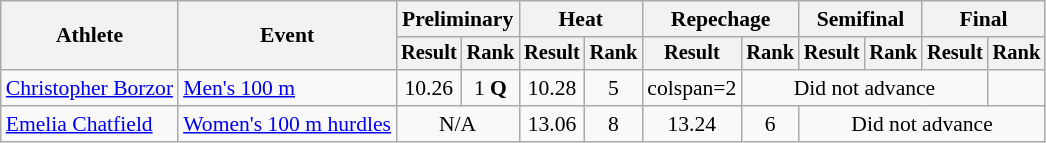<table class="wikitable" style="font-size:90%">
<tr>
<th rowspan="2">Athlete</th>
<th rowspan="2">Event</th>
<th colspan="2">Preliminary</th>
<th colspan="2">Heat</th>
<th colspan="2">Repechage</th>
<th colspan="2">Semifinal</th>
<th colspan="2">Final</th>
</tr>
<tr style="font-size:95%">
<th>Result</th>
<th>Rank</th>
<th>Result</th>
<th>Rank</th>
<th>Result</th>
<th>Rank</th>
<th>Result</th>
<th>Rank</th>
<th>Result</th>
<th>Rank</th>
</tr>
<tr align=center>
<td align=left><a href='#'>Christopher Borzor</a></td>
<td align=left><a href='#'>Men's 100 m</a></td>
<td>10.26</td>
<td>1 <strong>Q</strong></td>
<td>10.28</td>
<td>5</td>
<td>colspan=2 </td>
<td colspan=4>Did not advance</td>
</tr>
<tr align=center>
<td align=left><a href='#'>Emelia Chatfield</a></td>
<td align=left><a href='#'>Women's 100 m hurdles</a></td>
<td colspan="2">N/A</td>
<td>13.06</td>
<td>8</td>
<td>13.24</td>
<td>6</td>
<td colspan=4>Did not advance</td>
</tr>
</table>
